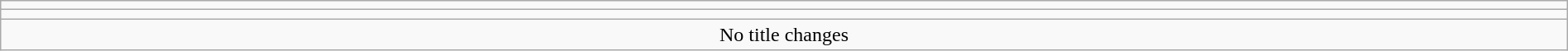<table class="wikitable" style="text-align:center; width:100%;">
<tr>
<td colspan="5"></td>
</tr>
<tr>
<td colspan="5"><strong></strong></td>
</tr>
<tr>
<td colspan="5">No title changes</td>
</tr>
</table>
